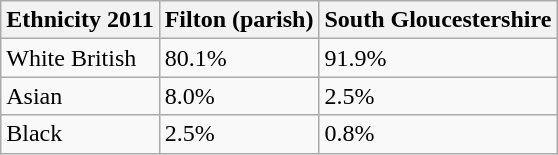<table class="wikitable">
<tr>
<th>Ethnicity 2011</th>
<th>Filton (parish)</th>
<th>South Gloucestershire</th>
</tr>
<tr>
<td>White British</td>
<td>80.1%</td>
<td>91.9%</td>
</tr>
<tr>
<td>Asian</td>
<td>8.0%</td>
<td>2.5%</td>
</tr>
<tr>
<td>Black</td>
<td>2.5%</td>
<td>0.8%</td>
</tr>
</table>
